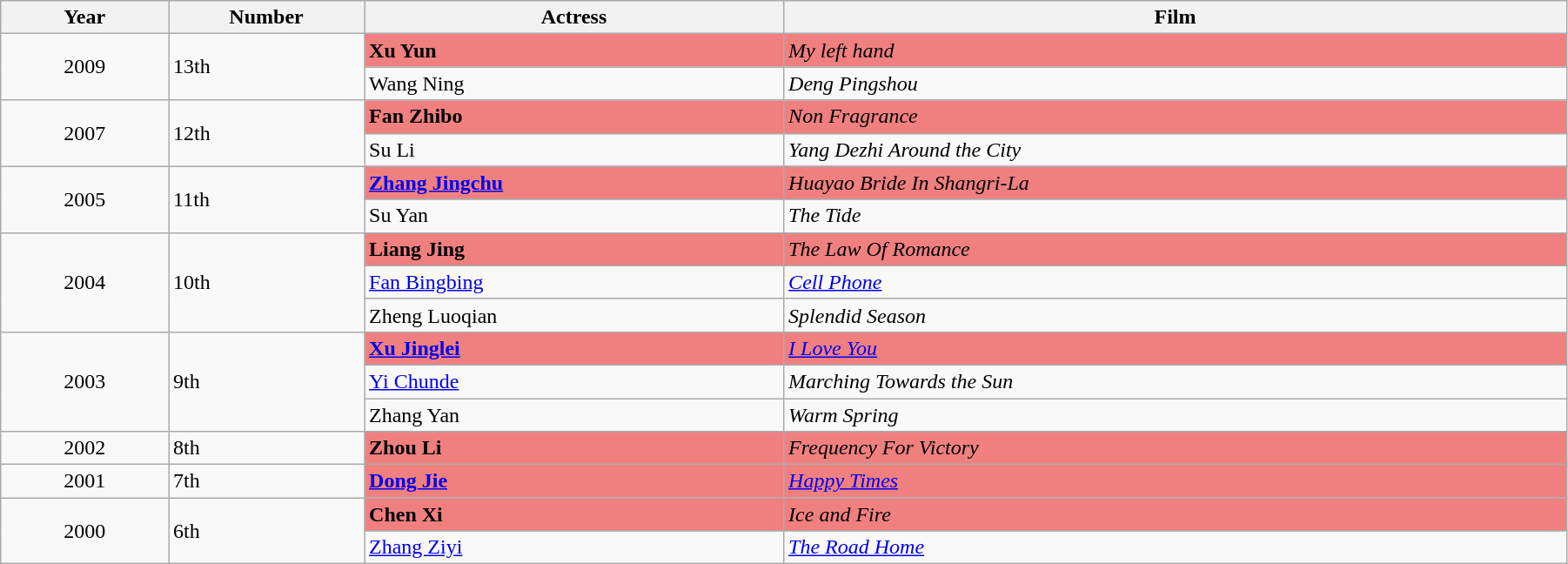<table class="wikitable" width="95%" align="center">
<tr>
<th width="6%">Year</th>
<th width="7%">Number</th>
<th width="15%">Actress</th>
<th width="28%">Film</th>
</tr>
<tr>
<td rowspan="2" style="text-align:center;">2009</td>
<td rowspan="2">13th</td>
<td style="background:#F08080;"><strong>Xu Yun</strong></td>
<td style="background:#F08080;"><em>My left hand</em></td>
</tr>
<tr>
<td>Wang Ning</td>
<td><em>Deng Pingshou</em></td>
</tr>
<tr>
<td rowspan="2" style="text-align:center;">2007</td>
<td rowspan="2">12th</td>
<td style="background:#F08080;"><strong>Fan Zhibo</strong></td>
<td style="background:#F08080;"><em>Non Fragrance</em></td>
</tr>
<tr>
<td>Su Li</td>
<td><em>Yang Dezhi Around the City</em></td>
</tr>
<tr>
<td rowspan="2" style="text-align:center;">2005</td>
<td rowspan="2">11th</td>
<td style="background:#F08080;"><strong><a href='#'>Zhang Jingchu</a></strong></td>
<td style="background:#F08080;"><em>Huayao Bride In Shangri-La</em></td>
</tr>
<tr>
<td>Su Yan</td>
<td><em>The Tide</em></td>
</tr>
<tr>
<td rowspan="3" style="text-align:center;">2004</td>
<td rowspan="3">10th</td>
<td style="background:#F08080;"><strong>Liang Jing</strong></td>
<td style="background:#F08080;"><em>The Law Of Romance</em></td>
</tr>
<tr>
<td><a href='#'>Fan Bingbing</a></td>
<td><em><a href='#'>Cell Phone</a></em></td>
</tr>
<tr>
<td>Zheng Luoqian</td>
<td><em>Splendid Season</em></td>
</tr>
<tr>
<td rowspan="3" style="text-align:center;">2003</td>
<td rowspan="3">9th</td>
<td style="background:#F08080;"><strong><a href='#'>Xu Jinglei</a></strong></td>
<td style="background:#F08080;"><em><a href='#'>I Love You</a></em></td>
</tr>
<tr>
<td><a href='#'>Yi Chunde</a></td>
<td><em>Marching Towards the Sun</em></td>
</tr>
<tr>
<td>Zhang Yan</td>
<td><em>Warm Spring</em></td>
</tr>
<tr>
<td rowspan="1" style="text-align:center;">2002</td>
<td rowspan="1">8th</td>
<td style="background:#F08080;"><strong>Zhou Li</strong></td>
<td style="background:#F08080;"><em>Frequency For Victory</em></td>
</tr>
<tr>
<td rowspan="1" style="text-align:center;">2001</td>
<td rowspan="1">7th</td>
<td style="background:#F08080;"><strong><a href='#'>Dong Jie</a></strong></td>
<td style="background:#F08080;"><em><a href='#'>Happy Times</a></em></td>
</tr>
<tr>
<td rowspan="2" style="text-align:center;">2000</td>
<td rowspan="2">6th</td>
<td style="background:#F08080;"><strong>Chen Xi</strong></td>
<td style="background:#F08080;"><em>Ice and Fire</em></td>
</tr>
<tr>
<td><a href='#'>Zhang Ziyi</a></td>
<td><em><a href='#'>The Road Home</a></em></td>
</tr>
</table>
